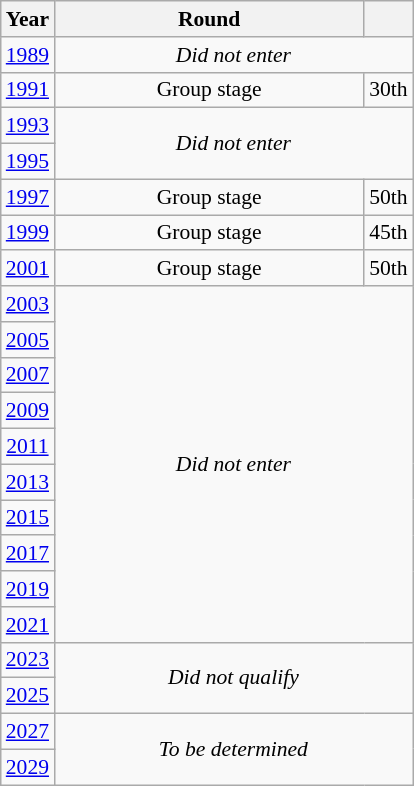<table class="wikitable" style="text-align: center; font-size:90%">
<tr>
<th>Year</th>
<th style="width:200px">Round</th>
<th></th>
</tr>
<tr>
<td><a href='#'>1989</a></td>
<td colspan="2"><em>Did not enter</em></td>
</tr>
<tr>
<td><a href='#'>1991</a></td>
<td>Group stage</td>
<td>30th</td>
</tr>
<tr>
<td><a href='#'>1993</a></td>
<td colspan="2" rowspan="2"><em>Did not enter</em></td>
</tr>
<tr>
<td><a href='#'>1995</a></td>
</tr>
<tr>
<td><a href='#'>1997</a></td>
<td>Group stage</td>
<td>50th</td>
</tr>
<tr>
<td><a href='#'>1999</a></td>
<td>Group stage</td>
<td>45th</td>
</tr>
<tr>
<td><a href='#'>2001</a></td>
<td>Group stage</td>
<td>50th</td>
</tr>
<tr>
<td><a href='#'>2003</a></td>
<td colspan="2" rowspan="10"><em>Did not enter</em></td>
</tr>
<tr>
<td><a href='#'>2005</a></td>
</tr>
<tr>
<td><a href='#'>2007</a></td>
</tr>
<tr>
<td><a href='#'>2009</a></td>
</tr>
<tr>
<td><a href='#'>2011</a></td>
</tr>
<tr>
<td><a href='#'>2013</a></td>
</tr>
<tr>
<td><a href='#'>2015</a></td>
</tr>
<tr>
<td><a href='#'>2017</a></td>
</tr>
<tr>
<td><a href='#'>2019</a></td>
</tr>
<tr>
<td><a href='#'>2021</a></td>
</tr>
<tr>
<td><a href='#'>2023</a></td>
<td colspan="2" rowspan="2"><em>Did not qualify</em></td>
</tr>
<tr>
<td><a href='#'>2025</a></td>
</tr>
<tr>
<td><a href='#'>2027</a></td>
<td colspan="2" rowspan="2"><em>To be determined</em></td>
</tr>
<tr>
<td><a href='#'>2029</a></td>
</tr>
</table>
